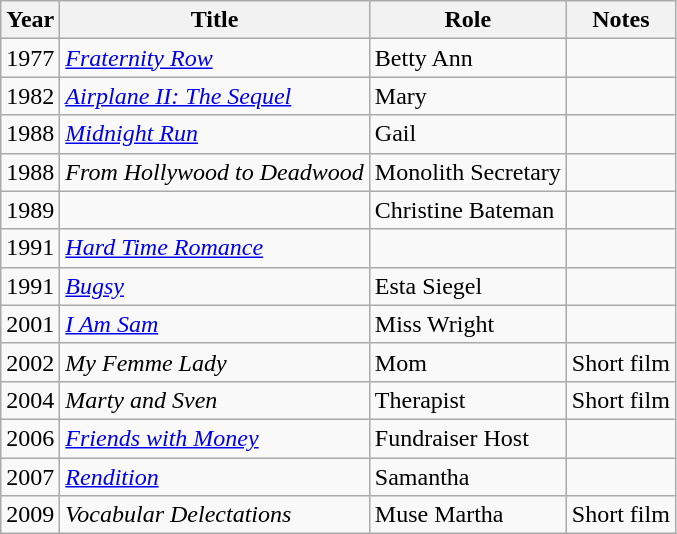<table class="wikitable sortable">
<tr>
<th>Year</th>
<th>Title</th>
<th>Role</th>
<th class="unsortable">Notes</th>
</tr>
<tr>
<td>1977</td>
<td><em><a href='#'>Fraternity Row</a></em></td>
<td>Betty Ann</td>
<td></td>
</tr>
<tr>
<td>1982</td>
<td><em><a href='#'>Airplane II: The Sequel</a></em></td>
<td>Mary</td>
<td></td>
</tr>
<tr>
<td>1988</td>
<td><em><a href='#'>Midnight Run</a></em></td>
<td>Gail</td>
<td></td>
</tr>
<tr>
<td>1988</td>
<td><em>From Hollywood to Deadwood</em></td>
<td>Monolith Secretary</td>
<td></td>
</tr>
<tr>
<td>1989</td>
<td><em></em></td>
<td>Christine Bateman</td>
<td></td>
</tr>
<tr>
<td>1991</td>
<td><em><a href='#'>Hard Time Romance</a></em></td>
<td></td>
<td></td>
</tr>
<tr>
<td>1991</td>
<td><em><a href='#'>Bugsy</a></em></td>
<td>Esta Siegel</td>
<td></td>
</tr>
<tr>
<td>2001</td>
<td><em><a href='#'>I Am Sam</a></em></td>
<td>Miss Wright</td>
<td></td>
</tr>
<tr>
<td>2002</td>
<td><em>My Femme Lady</em></td>
<td>Mom</td>
<td>Short film</td>
</tr>
<tr>
<td>2004</td>
<td><em>Marty and Sven</em></td>
<td>Therapist</td>
<td>Short film</td>
</tr>
<tr>
<td>2006</td>
<td><em><a href='#'>Friends with Money</a></em></td>
<td>Fundraiser Host</td>
<td></td>
</tr>
<tr>
<td>2007</td>
<td><em><a href='#'>Rendition</a></em></td>
<td>Samantha</td>
<td></td>
</tr>
<tr>
<td>2009</td>
<td><em>Vocabular Delectations</em></td>
<td>Muse Martha</td>
<td>Short film</td>
</tr>
</table>
